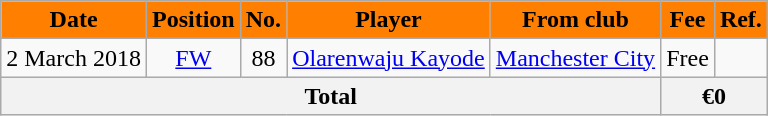<table class="wikitable sortable">
<tr>
<th style="background:#FF8000; color:black;">Date</th>
<th style="background:#FF8000; color:black;">Position</th>
<th style="background:#FF8000; color:black;">No.</th>
<th style="background:#FF8000; color:black;">Player</th>
<th style="background:#FF8000; color:black;">From club</th>
<th style="background:#FF8000; color:black;">Fee</th>
<th style="background:#FF8000; color:black;">Ref.</th>
</tr>
<tr>
<td>2 March 2018</td>
<td style="text-align:center;"><a href='#'>FW</a></td>
<td style="text-align:center;">88</td>
<td style="text-align:left;"> <a href='#'>Olarenwaju Kayode</a></td>
<td style="text-align:left;"> <a href='#'>Manchester City</a></td>
<td>Free</td>
<td></td>
</tr>
<tr>
<th colspan="5">Total</th>
<th colspan="2">€0</th>
</tr>
</table>
